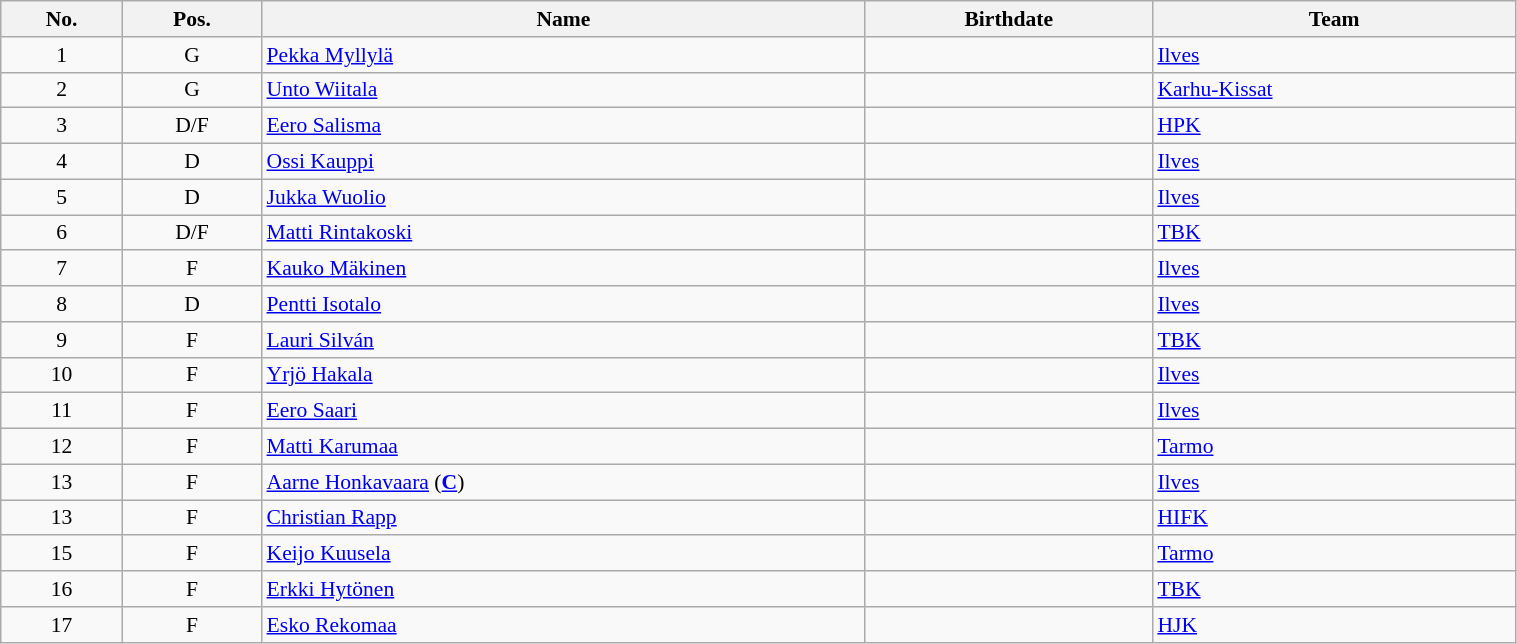<table class="wikitable sortable" width="80%" style="font-size: 90%; text-align: center;">
<tr>
<th>No.</th>
<th>Pos.</th>
<th>Name</th>
<th>Birthdate</th>
<th>Team</th>
</tr>
<tr>
<td>1</td>
<td>G</td>
<td style="text-align:left;"><a href='#'>Pekka Myllylä</a></td>
<td style="text-align:right;"></td>
<td style="text-align:left;"> <a href='#'>Ilves</a></td>
</tr>
<tr>
<td>2</td>
<td>G</td>
<td style="text-align:left;"><a href='#'>Unto Wiitala</a></td>
<td style="text-align:right;"></td>
<td style="text-align:left;"> <a href='#'>Karhu-Kissat</a></td>
</tr>
<tr>
<td>3</td>
<td>D/F</td>
<td style="text-align:left;"><a href='#'>Eero Salisma</a></td>
<td style="text-align:right;"></td>
<td style="text-align:left;"> <a href='#'>HPK</a></td>
</tr>
<tr>
<td>4</td>
<td>D</td>
<td style="text-align:left;"><a href='#'>Ossi Kauppi</a></td>
<td style="text-align:right;"></td>
<td style="text-align:left;"> <a href='#'>Ilves</a></td>
</tr>
<tr>
<td>5</td>
<td>D</td>
<td style="text-align:left;"><a href='#'>Jukka Wuolio</a></td>
<td style="text-align:right;"></td>
<td style="text-align:left;"> <a href='#'>Ilves</a></td>
</tr>
<tr>
<td>6</td>
<td>D/F</td>
<td style="text-align:left;"><a href='#'>Matti Rintakoski</a></td>
<td style="text-align:right;"></td>
<td style="text-align:left;"> <a href='#'>TBK</a></td>
</tr>
<tr>
<td>7</td>
<td>F</td>
<td style="text-align:left;"><a href='#'>Kauko Mäkinen</a></td>
<td style="text-align:right;"></td>
<td style="text-align:left;"> <a href='#'>Ilves</a></td>
</tr>
<tr>
<td>8</td>
<td>D</td>
<td style="text-align:left;"><a href='#'>Pentti Isotalo</a></td>
<td style="text-align:right;"></td>
<td style="text-align:left;"> <a href='#'>Ilves</a></td>
</tr>
<tr>
<td>9</td>
<td>F</td>
<td style="text-align:left;"><a href='#'>Lauri Silván</a></td>
<td style="text-align:right;"></td>
<td style="text-align:left;"> <a href='#'>TBK</a></td>
</tr>
<tr>
<td>10</td>
<td>F</td>
<td style="text-align:left;"><a href='#'>Yrjö Hakala</a></td>
<td style="text-align:right;"></td>
<td style="text-align:left;"> <a href='#'>Ilves</a></td>
</tr>
<tr>
<td>11</td>
<td>F</td>
<td style="text-align:left;"><a href='#'>Eero Saari</a></td>
<td style="text-align:right;"></td>
<td style="text-align:left;"> <a href='#'>Ilves</a></td>
</tr>
<tr>
<td>12</td>
<td>F</td>
<td style="text-align:left;"><a href='#'>Matti Karumaa</a></td>
<td style="text-align:right;"></td>
<td style="text-align:left;"> <a href='#'>Tarmo</a></td>
</tr>
<tr>
<td>13</td>
<td>F</td>
<td style="text-align:left;"><a href='#'>Aarne Honkavaara</a> (<strong><a href='#'>C</a></strong>)</td>
<td style="text-align:right;"></td>
<td style="text-align:left;"> <a href='#'>Ilves</a></td>
</tr>
<tr>
<td>13</td>
<td>F</td>
<td style="text-align:left;"><a href='#'>Christian Rapp</a></td>
<td style="text-align:right;"></td>
<td style="text-align:left;"> <a href='#'>HIFK</a></td>
</tr>
<tr>
<td>15</td>
<td>F</td>
<td style="text-align:left;"><a href='#'>Keijo Kuusela</a></td>
<td style="text-align:right;"></td>
<td style="text-align:left;"> <a href='#'>Tarmo</a></td>
</tr>
<tr>
<td>16</td>
<td>F</td>
<td style="text-align:left;"><a href='#'>Erkki Hytönen</a></td>
<td style="text-align:right;"></td>
<td style="text-align:left;"> <a href='#'>TBK</a></td>
</tr>
<tr>
<td>17</td>
<td>F</td>
<td style="text-align:left;"><a href='#'>Esko Rekomaa</a></td>
<td style="text-align:right;"></td>
<td style="text-align:left;"> <a href='#'>HJK</a></td>
</tr>
</table>
